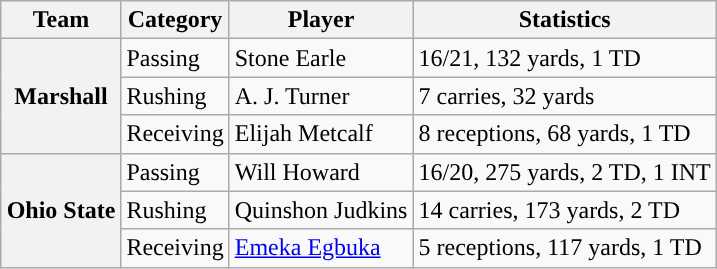<table class="wikitable" style="float:right">
<tr>
<th>Team</th>
<th>Category</th>
<th>Player</th>
<th>Statistics</th>
</tr>
<tr>
<th rowspan=3>Marshall</th>
<td>Passing</td>
<td>Stone Earle</td>
<td>16/21, 132 yards, 1 TD</td>
</tr>
<tr>
<td>Rushing</td>
<td>A. J. Turner</td>
<td>7 carries, 32 yards</td>
</tr>
<tr>
<td>Receiving</td>
<td>Elijah Metcalf</td>
<td>8 receptions, 68 yards, 1 TD</td>
</tr>
<tr>
<th rowspan=3>Ohio State</th>
<td>Passing</td>
<td>Will Howard</td>
<td>16/20, 275 yards, 2 TD, 1 INT</td>
</tr>
<tr>
<td>Rushing</td>
<td>Quinshon Judkins</td>
<td>14 carries, 173 yards, 2 TD</td>
</tr>
<tr>
<td>Receiving</td>
<td><a href='#'>Emeka Egbuka</a></td>
<td>5 receptions, 117 yards, 1 TD</td>
</tr>
</table>
